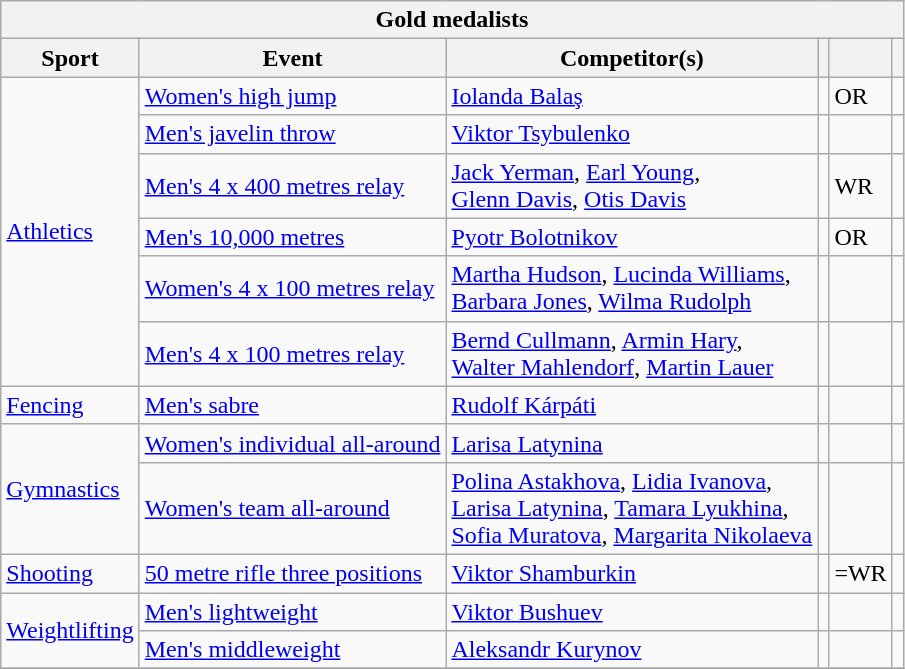<table class="wikitable">
<tr>
<th colspan="6">Gold medalists</th>
</tr>
<tr>
<th>Sport</th>
<th>Event</th>
<th>Competitor(s)</th>
<th></th>
<th></th>
<th></th>
</tr>
<tr>
<td rowspan="6"><a href='#'>Athletics</a></td>
<td><a href='#'>Women's high jump</a></td>
<td><a href='#'>Iolanda Balaş</a></td>
<td></td>
<td>OR</td>
<td></td>
</tr>
<tr>
<td><a href='#'>Men's javelin throw</a></td>
<td><a href='#'>Viktor Tsybulenko</a></td>
<td></td>
<td></td>
<td></td>
</tr>
<tr>
<td><a href='#'>Men's 4 x 400 metres relay</a></td>
<td><a href='#'>Jack Yerman</a>, <a href='#'>Earl Young</a>,<br> <a href='#'>Glenn Davis</a>, <a href='#'>Otis Davis</a></td>
<td></td>
<td>WR</td>
<td></td>
</tr>
<tr>
<td><a href='#'>Men's 10,000 metres</a></td>
<td><a href='#'>Pyotr Bolotnikov</a></td>
<td></td>
<td>OR</td>
<td></td>
</tr>
<tr>
<td><a href='#'>Women's 4 x 100 metres relay</a></td>
<td><a href='#'>Martha Hudson</a>, <a href='#'>Lucinda Williams</a>,<br> <a href='#'>Barbara Jones</a>, <a href='#'>Wilma Rudolph</a></td>
<td></td>
<td></td>
<td></td>
</tr>
<tr>
<td><a href='#'>Men's 4 x 100 metres relay</a></td>
<td><a href='#'>Bernd Cullmann</a>, <a href='#'>Armin Hary</a>,<br> <a href='#'>Walter Mahlendorf</a>, <a href='#'>Martin Lauer</a></td>
<td></td>
<td></td>
<td></td>
</tr>
<tr>
<td><a href='#'>Fencing</a></td>
<td><a href='#'>Men's sabre</a></td>
<td><a href='#'>Rudolf Kárpáti</a></td>
<td></td>
<td></td>
<td></td>
</tr>
<tr>
<td rowspan="2"><a href='#'>Gymnastics</a></td>
<td><a href='#'>Women's individual all-around</a></td>
<td><a href='#'>Larisa Latynina</a></td>
<td></td>
<td></td>
<td></td>
</tr>
<tr>
<td><a href='#'>Women's team all-around</a></td>
<td><a href='#'>Polina Astakhova</a>, <a href='#'>Lidia Ivanova</a>, <br><a href='#'>Larisa Latynina</a>, <a href='#'>Tamara Lyukhina</a>, <br><a href='#'>Sofia Muratova</a>, <a href='#'>Margarita Nikolaeva</a></td>
<td></td>
<td></td>
<td></td>
</tr>
<tr>
<td><a href='#'>Shooting</a></td>
<td><a href='#'>50 metre rifle three positions</a></td>
<td><a href='#'>Viktor Shamburkin</a></td>
<td></td>
<td>=WR</td>
<td></td>
</tr>
<tr>
<td rowspan="2"><a href='#'>Weightlifting</a></td>
<td><a href='#'>Men's lightweight</a></td>
<td><a href='#'>Viktor Bushuev</a></td>
<td></td>
<td></td>
<td></td>
</tr>
<tr>
<td><a href='#'>Men's middleweight</a></td>
<td><a href='#'>Aleksandr Kurynov</a></td>
<td></td>
<td></td>
<td></td>
</tr>
<tr>
</tr>
</table>
